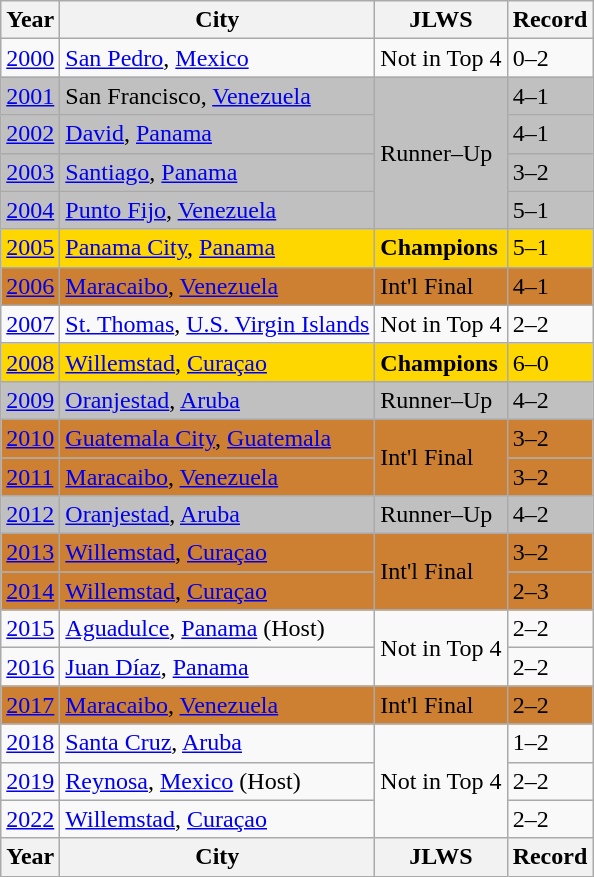<table class="wikitable">
<tr>
<th>Year</th>
<th>City</th>
<th>JLWS</th>
<th>Record</th>
</tr>
<tr>
<td><a href='#'>2000</a></td>
<td> <a href='#'>San Pedro</a>, <a href='#'>Mexico</a></td>
<td>Not in Top 4</td>
<td>0–2</td>
</tr>
<tr style="background:silver;">
<td><a href='#'>2001</a></td>
<td> San Francisco, <a href='#'>Venezuela</a></td>
<td rowspan=4>Runner–Up</td>
<td>4–1</td>
</tr>
<tr style="background:silver;">
<td><a href='#'>2002</a></td>
<td> <a href='#'>David</a>, <a href='#'>Panama</a></td>
<td>4–1</td>
</tr>
<tr style="background:silver;">
<td><a href='#'>2003</a></td>
<td> <a href='#'>Santiago</a>, <a href='#'>Panama</a></td>
<td>3–2</td>
</tr>
<tr style="background:silver;">
<td><a href='#'>2004</a></td>
<td> <a href='#'>Punto Fijo</a>, <a href='#'>Venezuela</a></td>
<td>5–1</td>
</tr>
<tr style="background:gold;">
<td><a href='#'>2005</a></td>
<td> <a href='#'>Panama City</a>, <a href='#'>Panama</a></td>
<td><strong>Champions</strong></td>
<td>5–1</td>
</tr>
<tr style="background:#cd7f32;">
<td><a href='#'>2006</a></td>
<td> <a href='#'>Maracaibo</a>, <a href='#'>Venezuela</a></td>
<td>Int'l Final</td>
<td>4–1</td>
</tr>
<tr>
<td><a href='#'>2007</a></td>
<td> <a href='#'>St. Thomas</a>, <a href='#'>U.S. Virgin Islands</a></td>
<td>Not in Top 4</td>
<td>2–2</td>
</tr>
<tr style="background:gold;">
<td><a href='#'>2008</a></td>
<td> <a href='#'>Willemstad</a>, <a href='#'>Curaçao</a></td>
<td><strong>Champions</strong></td>
<td>6–0</td>
</tr>
<tr style="background:silver;">
<td><a href='#'>2009</a></td>
<td> <a href='#'>Oranjestad</a>, <a href='#'>Aruba</a></td>
<td>Runner–Up</td>
<td>4–2</td>
</tr>
<tr style="background:#cd7f32;">
<td><a href='#'>2010</a></td>
<td> <a href='#'>Guatemala City</a>, <a href='#'>Guatemala</a></td>
<td rowspan=2>Int'l Final</td>
<td>3–2</td>
</tr>
<tr style="background:#cd7f32;">
<td><a href='#'>2011</a></td>
<td> <a href='#'>Maracaibo</a>, <a href='#'>Venezuela</a></td>
<td>3–2</td>
</tr>
<tr style="background:silver;">
<td><a href='#'>2012</a></td>
<td> <a href='#'>Oranjestad</a>, <a href='#'>Aruba</a></td>
<td>Runner–Up</td>
<td>4–2</td>
</tr>
<tr style="background:#cd7f32;">
<td><a href='#'>2013</a></td>
<td> <a href='#'>Willemstad</a>, <a href='#'>Curaçao</a></td>
<td rowspan=2>Int'l Final</td>
<td>3–2</td>
</tr>
<tr style="background:#cd7f32;">
<td><a href='#'>2014</a></td>
<td> <a href='#'>Willemstad</a>, <a href='#'>Curaçao</a></td>
<td>2–3</td>
</tr>
<tr>
<td><a href='#'>2015</a></td>
<td> <a href='#'>Aguadulce</a>, <a href='#'>Panama</a> (Host)</td>
<td rowspan=2>Not in Top 4</td>
<td>2–2</td>
</tr>
<tr>
<td><a href='#'>2016</a></td>
<td> <a href='#'>Juan Díaz</a>, <a href='#'>Panama</a></td>
<td>2–2</td>
</tr>
<tr style="background:#cd7f32;">
<td><a href='#'>2017</a></td>
<td> <a href='#'>Maracaibo</a>, <a href='#'>Venezuela</a></td>
<td>Int'l Final</td>
<td>2–2</td>
</tr>
<tr>
<td><a href='#'>2018</a></td>
<td> <a href='#'>Santa Cruz</a>, <a href='#'>Aruba</a></td>
<td rowspan=3>Not in Top 4</td>
<td>1–2</td>
</tr>
<tr>
<td><a href='#'>2019</a></td>
<td> <a href='#'>Reynosa</a>, <a href='#'>Mexico</a> (Host)</td>
<td>2–2</td>
</tr>
<tr>
<td><a href='#'>2022</a></td>
<td> <a href='#'>Willemstad</a>, <a href='#'>Curaçao</a></td>
<td>2–2</td>
</tr>
<tr>
<th>Year</th>
<th>City</th>
<th>JLWS</th>
<th>Record</th>
</tr>
</table>
